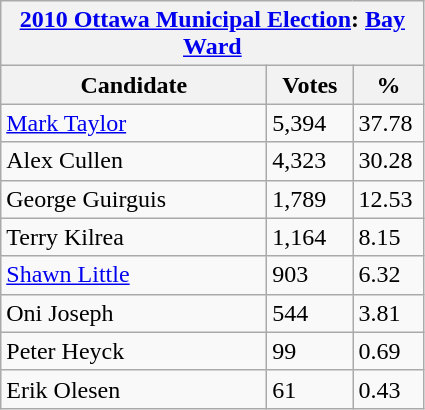<table class="wikitable">
<tr>
<th colspan="3"><a href='#'>2010 Ottawa Municipal Election</a>: <a href='#'>Bay Ward</a></th>
</tr>
<tr>
<th style="width: 170px">Candidate</th>
<th style="width: 50px">Votes</th>
<th style="width: 40px">%</th>
</tr>
<tr>
<td><a href='#'>Mark Taylor</a></td>
<td>5,394</td>
<td>37.78</td>
</tr>
<tr>
<td>Alex Cullen</td>
<td>4,323</td>
<td>30.28</td>
</tr>
<tr>
<td>George Guirguis</td>
<td>1,789</td>
<td>12.53</td>
</tr>
<tr>
<td>Terry Kilrea</td>
<td>1,164</td>
<td>8.15</td>
</tr>
<tr>
<td><a href='#'>Shawn Little</a></td>
<td>903</td>
<td>6.32</td>
</tr>
<tr>
<td>Oni Joseph</td>
<td>544</td>
<td>3.81</td>
</tr>
<tr>
<td>Peter Heyck</td>
<td>99</td>
<td>0.69</td>
</tr>
<tr>
<td>Erik Olesen</td>
<td>61</td>
<td>0.43</td>
</tr>
</table>
